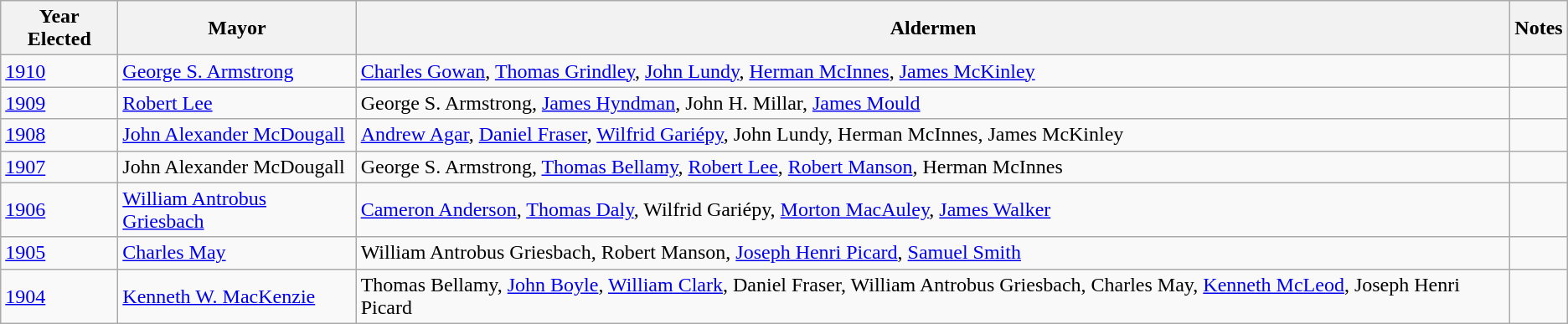<table class="wikitable">
<tr>
<th>Year Elected</th>
<th>Mayor</th>
<th>Aldermen</th>
<th>Notes</th>
</tr>
<tr>
<td><a href='#'>1910</a></td>
<td><a href='#'>George S. Armstrong</a></td>
<td><a href='#'>Charles Gowan</a>, <a href='#'>Thomas Grindley</a>, <a href='#'>John Lundy</a>, <a href='#'>Herman McInnes</a>, <a href='#'>James McKinley</a></td>
<td></td>
</tr>
<tr>
<td><a href='#'>1909</a></td>
<td><a href='#'>Robert Lee</a></td>
<td>George S. Armstrong, <a href='#'>James Hyndman</a>, John H. Millar, <a href='#'>James Mould</a></td>
<td></td>
</tr>
<tr>
<td><a href='#'>1908</a></td>
<td><a href='#'>John Alexander McDougall</a></td>
<td><a href='#'>Andrew Agar</a>, <a href='#'>Daniel Fraser</a>, <a href='#'>Wilfrid Gariépy</a>, John Lundy, Herman McInnes, James McKinley</td>
<td></td>
</tr>
<tr>
<td><a href='#'>1907</a></td>
<td>John Alexander McDougall</td>
<td>George S. Armstrong, <a href='#'>Thomas Bellamy</a>, <a href='#'>Robert Lee</a>, <a href='#'>Robert Manson</a>, Herman McInnes</td>
<td></td>
</tr>
<tr>
<td><a href='#'>1906</a></td>
<td><a href='#'>William Antrobus Griesbach</a></td>
<td><a href='#'>Cameron Anderson</a>, <a href='#'>Thomas Daly</a>, Wilfrid Gariépy, <a href='#'>Morton MacAuley</a>, <a href='#'>James Walker</a></td>
<td></td>
</tr>
<tr>
<td><a href='#'>1905</a></td>
<td><a href='#'>Charles May</a></td>
<td>William Antrobus Griesbach, Robert Manson, <a href='#'>Joseph Henri Picard</a>, <a href='#'>Samuel Smith</a></td>
<td></td>
</tr>
<tr>
<td><a href='#'>1904</a></td>
<td><a href='#'>Kenneth W. MacKenzie</a></td>
<td>Thomas Bellamy, <a href='#'>John Boyle</a>, <a href='#'>William Clark</a>, Daniel Fraser, William Antrobus Griesbach, Charles May, <a href='#'>Kenneth McLeod</a>, Joseph Henri Picard</td>
<td></td>
</tr>
</table>
